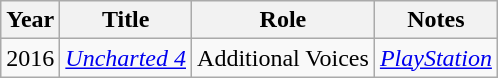<table class="wikitable sortable">
<tr>
<th>Year</th>
<th>Title</th>
<th>Role</th>
<th class="unsortable">Notes</th>
</tr>
<tr>
<td>2016</td>
<td><em><a href='#'>Uncharted 4</a></em></td>
<td>Additional Voices</td>
<td><em><a href='#'>PlayStation</a></em></td>
</tr>
</table>
